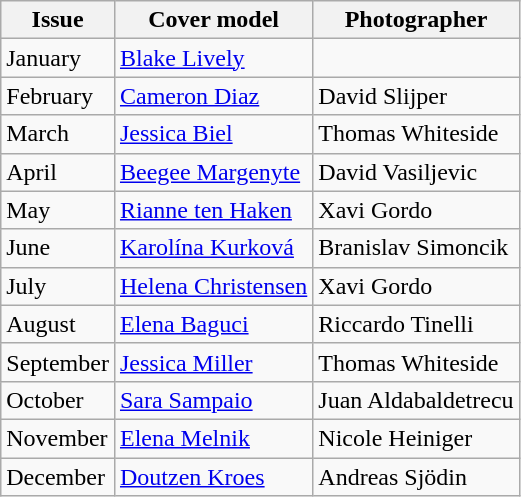<table class="sortable wikitable">
<tr>
<th>Issue</th>
<th>Cover model</th>
<th>Photographer</th>
</tr>
<tr>
<td>January</td>
<td><a href='#'>Blake Lively</a></td>
<td></td>
</tr>
<tr>
<td>February</td>
<td><a href='#'>Cameron Diaz</a></td>
<td>David Slijper</td>
</tr>
<tr>
<td>March</td>
<td><a href='#'>Jessica Biel</a></td>
<td>Thomas Whiteside</td>
</tr>
<tr>
<td>April</td>
<td><a href='#'>Beegee Margenyte</a></td>
<td>David Vasiljevic</td>
</tr>
<tr>
<td>May</td>
<td><a href='#'>Rianne ten Haken</a></td>
<td>Xavi Gordo</td>
</tr>
<tr>
<td>June</td>
<td><a href='#'>Karolína Kurková</a></td>
<td>Branislav Simoncik</td>
</tr>
<tr>
<td>July</td>
<td><a href='#'>Helena Christensen</a></td>
<td>Xavi Gordo</td>
</tr>
<tr>
<td>August</td>
<td><a href='#'>Elena Baguci</a></td>
<td>Riccardo Tinelli</td>
</tr>
<tr>
<td>September</td>
<td><a href='#'>Jessica Miller</a></td>
<td>Thomas Whiteside</td>
</tr>
<tr>
<td>October</td>
<td><a href='#'>Sara Sampaio</a></td>
<td>Juan Aldabaldetrecu</td>
</tr>
<tr>
<td>November</td>
<td><a href='#'>Elena Melnik</a></td>
<td>Nicole Heiniger</td>
</tr>
<tr>
<td>December</td>
<td><a href='#'>Doutzen Kroes</a></td>
<td>Andreas Sjödin</td>
</tr>
</table>
